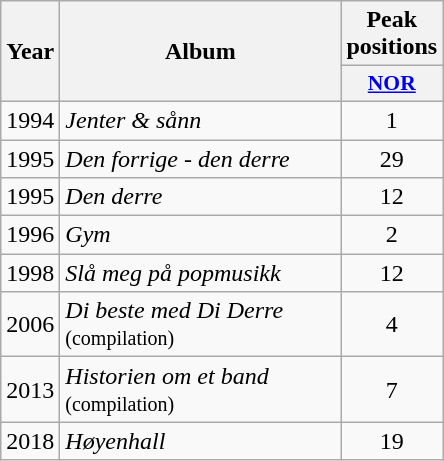<table class="wikitable">
<tr>
<th rowspan="2" style="text-align:center; width:10px;">Year</th>
<th rowspan="2" style="text-align:center; width:180px;">Album</th>
<th style="text-align:center; width:20px;">Peak positions</th>
</tr>
<tr>
<th scope="col" style="width:3em;font-size:90%;"><a href='#'>NOR</a><br></th>
</tr>
<tr>
<td style="text-align:center;">1994</td>
<td><em>Jenter & sånn</em></td>
<td style="text-align:center;">1</td>
</tr>
<tr>
<td style="text-align:center;">1995</td>
<td><em>Den forrige - den derre</em></td>
<td style="text-align:center;">29</td>
</tr>
<tr>
<td style="text-align:center;">1995</td>
<td><em>Den derre</em></td>
<td style="text-align:center;">12</td>
</tr>
<tr>
<td style="text-align:center;">1996</td>
<td><em>Gym</em></td>
<td style="text-align:center;">2</td>
</tr>
<tr>
<td style="text-align:center;">1998</td>
<td><em>Slå meg på popmusikk</em></td>
<td style="text-align:center;">12</td>
</tr>
<tr>
<td style="text-align:center;">2006</td>
<td><em>Di beste med Di Derre</em> <small>(compilation)</small></td>
<td style="text-align:center;">4</td>
</tr>
<tr>
<td style="text-align:center;">2013</td>
<td><em>Historien om et band</em> <small>(compilation)</small></td>
<td style="text-align:center;">7</td>
</tr>
<tr>
<td style="text-align:center;">2018</td>
<td><em>Høyenhall</em></td>
<td style="text-align:center;">19<br></td>
</tr>
</table>
